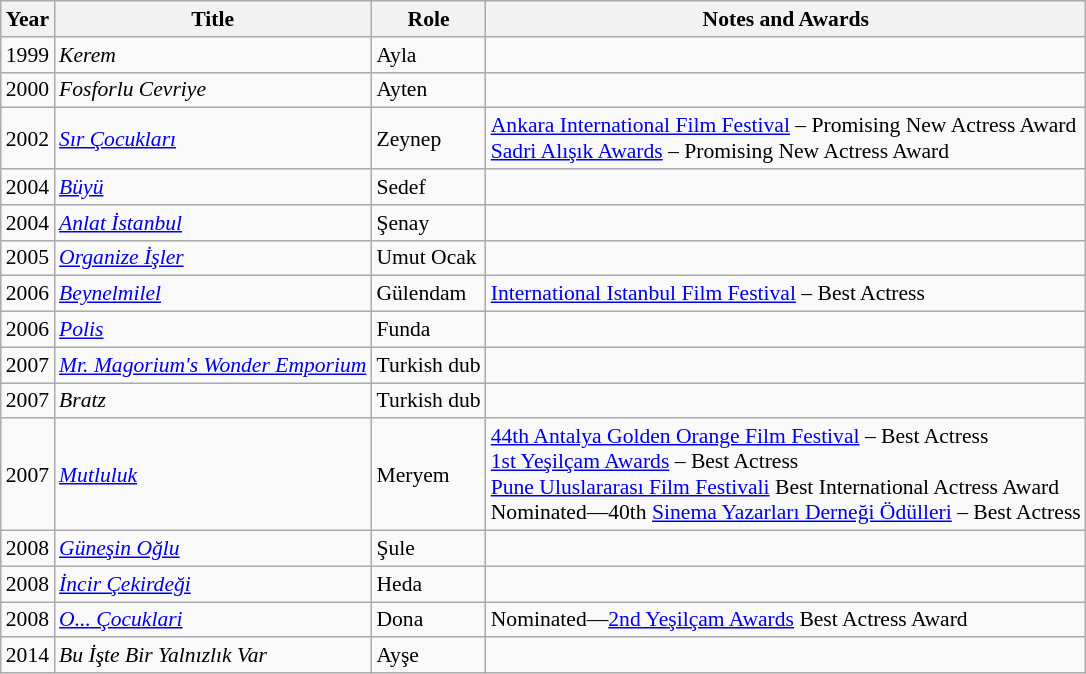<table class="wikitable" style="font-size: 90%;">
<tr>
<th>Year</th>
<th>Title</th>
<th>Role</th>
<th>Notes and Awards</th>
</tr>
<tr>
<td>1999</td>
<td><em>Kerem</em></td>
<td>Ayla</td>
<td></td>
</tr>
<tr>
<td>2000</td>
<td><em>Fosforlu Cevriye</em></td>
<td>Ayten</td>
<td></td>
</tr>
<tr>
<td>2002</td>
<td><em><a href='#'>Sır Çocukları</a></em></td>
<td>Zeynep</td>
<td><a href='#'>Ankara International Film Festival</a> – Promising New Actress Award <br> <a href='#'>Sadri Alışık Awards</a> – Promising New Actress Award</td>
</tr>
<tr>
<td>2004</td>
<td><em><a href='#'>Büyü</a></em></td>
<td>Sedef</td>
<td></td>
</tr>
<tr>
<td>2004</td>
<td><em><a href='#'>Anlat İstanbul</a></em></td>
<td>Şenay</td>
<td></td>
</tr>
<tr>
<td>2005</td>
<td><em><a href='#'>Organize İşler</a></em></td>
<td>Umut Ocak</td>
<td></td>
</tr>
<tr>
<td>2006</td>
<td><em><a href='#'>Beynelmilel</a></em></td>
<td>Gülendam</td>
<td><a href='#'>International Istanbul Film Festival</a> – Best Actress</td>
</tr>
<tr>
<td>2006</td>
<td><em><a href='#'>Polis</a></em></td>
<td>Funda</td>
<td></td>
</tr>
<tr>
<td>2007</td>
<td><em><a href='#'>Mr. Magorium's Wonder Emporium</a></em></td>
<td>Turkish dub</td>
<td></td>
</tr>
<tr>
<td>2007</td>
<td><em>Bratz</em></td>
<td>Turkish dub</td>
<td></td>
</tr>
<tr>
<td>2007</td>
<td><em><a href='#'>Mutluluk</a></em></td>
<td>Meryem</td>
<td><a href='#'>44th Antalya Golden Orange Film Festival</a> – Best Actress <br> <a href='#'>1st Yeşilçam Awards</a> – Best Actress <br> <a href='#'>Pune Uluslararası Film Festivali</a> Best International Actress Award <br> Nominated—40th <a href='#'>Sinema Yazarları Derneği Ödülleri</a> – Best Actress</td>
</tr>
<tr>
<td>2008</td>
<td><em><a href='#'>Güneşin Oğlu</a></em></td>
<td>Şule</td>
<td></td>
</tr>
<tr>
<td>2008</td>
<td><em><a href='#'>İncir Çekirdeği</a></em></td>
<td>Heda</td>
<td></td>
</tr>
<tr>
<td>2008</td>
<td><em><a href='#'>O... Çocuklari</a></em></td>
<td>Dona</td>
<td>Nominated—<a href='#'>2nd Yeşilçam Awards</a> Best Actress Award</td>
</tr>
<tr>
<td>2014</td>
<td><em>Bu İşte Bir Yalnızlık Var</em></td>
<td>Ayşe</td>
<td></td>
</tr>
</table>
